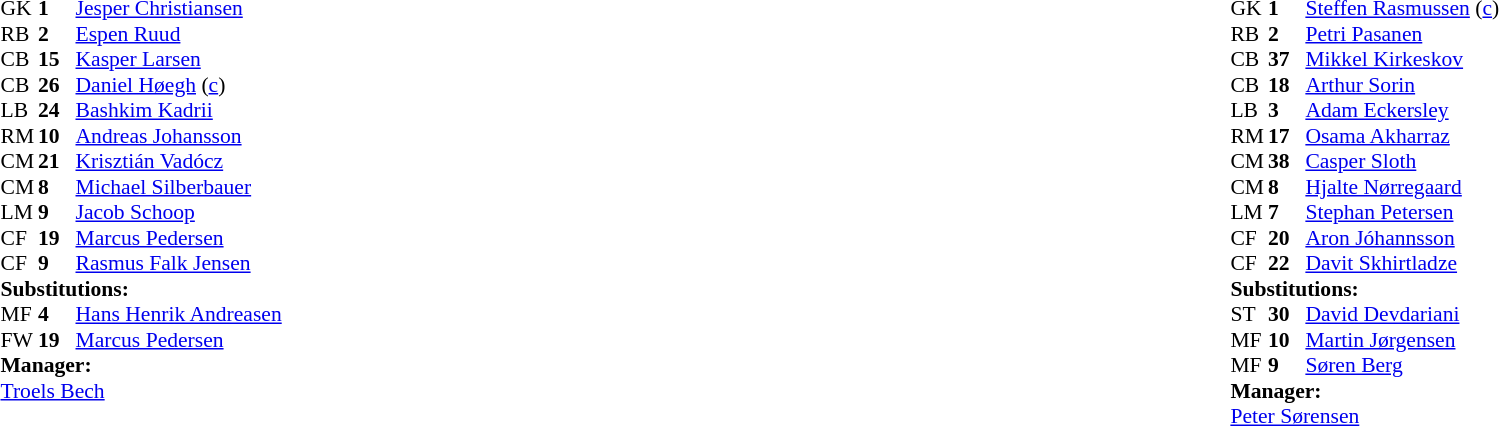<table style="width:100%">
<tr>
<td style="vertical-align:top; width:40%"><br><table style="font-size: 90%" cellspacing="0" cellpadding="0">
<tr>
<th width="25"></th>
<th width="25"></th>
</tr>
<tr>
<td>GK</td>
<td><strong>1</strong></td>
<td> <a href='#'>Jesper Christiansen</a></td>
</tr>
<tr>
<td>RB</td>
<td><strong>2</strong></td>
<td> <a href='#'>Espen Ruud</a></td>
</tr>
<tr>
<td>CB</td>
<td><strong>15</strong></td>
<td> <a href='#'>Kasper Larsen</a></td>
</tr>
<tr>
<td>CB</td>
<td><strong>26</strong></td>
<td> <a href='#'>Daniel Høegh</a> (<a href='#'>c</a>)</td>
</tr>
<tr>
<td>LB</td>
<td><strong>24</strong></td>
<td> <a href='#'>Bashkim Kadrii</a></td>
</tr>
<tr>
<td>RM</td>
<td><strong>10</strong></td>
<td> <a href='#'>Andreas Johansson</a></td>
<td></td>
<td></td>
</tr>
<tr>
<td>CM</td>
<td><strong>21</strong></td>
<td> <a href='#'>Krisztián Vadócz</a></td>
</tr>
<tr>
<td>CM</td>
<td><strong>8</strong></td>
<td> <a href='#'>Michael Silberbauer</a></td>
<td></td>
<td></td>
</tr>
<tr>
<td>LM</td>
<td><strong>9</strong></td>
<td> <a href='#'>Jacob Schoop</a></td>
<td></td>
<td></td>
</tr>
<tr>
<td>CF</td>
<td><strong>19</strong></td>
<td> <a href='#'>Marcus Pedersen</a></td>
</tr>
<tr>
<td>CF</td>
<td><strong>9</strong></td>
<td> <a href='#'>Rasmus Falk Jensen</a></td>
</tr>
<tr>
<td colspan=3><strong>Substitutions:</strong></td>
</tr>
<tr>
<td>MF</td>
<td><strong>4</strong></td>
<td> <a href='#'>Hans Henrik Andreasen</a></td>
<td></td>
<td></td>
</tr>
<tr>
<td>FW</td>
<td><strong>19</strong></td>
<td> <a href='#'>Marcus Pedersen</a></td>
<td></td>
<td></td>
</tr>
<tr>
<td colspan=3><strong>Manager:</strong></td>
</tr>
<tr>
<td colspan=4> <a href='#'>Troels Bech</a></td>
</tr>
</table>
</td>
<td style="vertical-align:top; width:50%"><br><table cellspacing="0" cellpadding="0" style="font-size:90%; margin:auto">
<tr>
<th width=25></th>
<th width=25></th>
</tr>
<tr>
<td>GK</td>
<td><strong>1</strong></td>
<td> <a href='#'>Steffen Rasmussen</a> (<a href='#'>c</a>)</td>
</tr>
<tr>
<td>RB</td>
<td><strong>2</strong></td>
<td> <a href='#'>Petri Pasanen</a></td>
<td></td>
</tr>
<tr>
<td>CB</td>
<td><strong>37</strong></td>
<td> <a href='#'>Mikkel Kirkeskov</a></td>
<td></td>
</tr>
<tr>
<td>CB</td>
<td><strong>18</strong></td>
<td> <a href='#'>Arthur Sorin</a></td>
</tr>
<tr>
<td>LB</td>
<td><strong>3</strong></td>
<td> <a href='#'>Adam Eckersley</a></td>
</tr>
<tr>
<td>RM</td>
<td><strong>17</strong></td>
<td> <a href='#'>Osama Akharraz</a></td>
<td></td>
<td></td>
</tr>
<tr>
<td>CM</td>
<td><strong>38</strong></td>
<td> <a href='#'>Casper Sloth</a></td>
</tr>
<tr>
<td>CM</td>
<td><strong>8</strong></td>
<td> <a href='#'>Hjalte Nørregaard</a></td>
<td></td>
<td></td>
</tr>
<tr>
<td>LM</td>
<td><strong>7</strong></td>
<td> <a href='#'>Stephan Petersen</a></td>
</tr>
<tr>
<td>CF</td>
<td><strong>20</strong></td>
<td> <a href='#'>Aron Jóhannsson</a></td>
</tr>
<tr>
<td>CF</td>
<td><strong>22</strong></td>
<td> <a href='#'>Davit Skhirtladze</a></td>
<td></td>
<td></td>
</tr>
<tr>
<td colspan=3><strong>Substitutions:</strong></td>
</tr>
<tr>
<td>ST</td>
<td><strong>30</strong></td>
<td> <a href='#'>David Devdariani</a></td>
<td></td>
<td></td>
</tr>
<tr>
<td>MF</td>
<td><strong>10</strong></td>
<td> <a href='#'>Martin Jørgensen</a></td>
<td></td>
<td></td>
</tr>
<tr>
<td>MF</td>
<td><strong>9</strong></td>
<td> <a href='#'>Søren Berg</a></td>
<td></td>
<td></td>
</tr>
<tr>
<td colspan=3><strong>Manager:</strong></td>
</tr>
<tr>
<td colspan=4> <a href='#'>Peter Sørensen</a></td>
</tr>
</table>
</td>
</tr>
</table>
